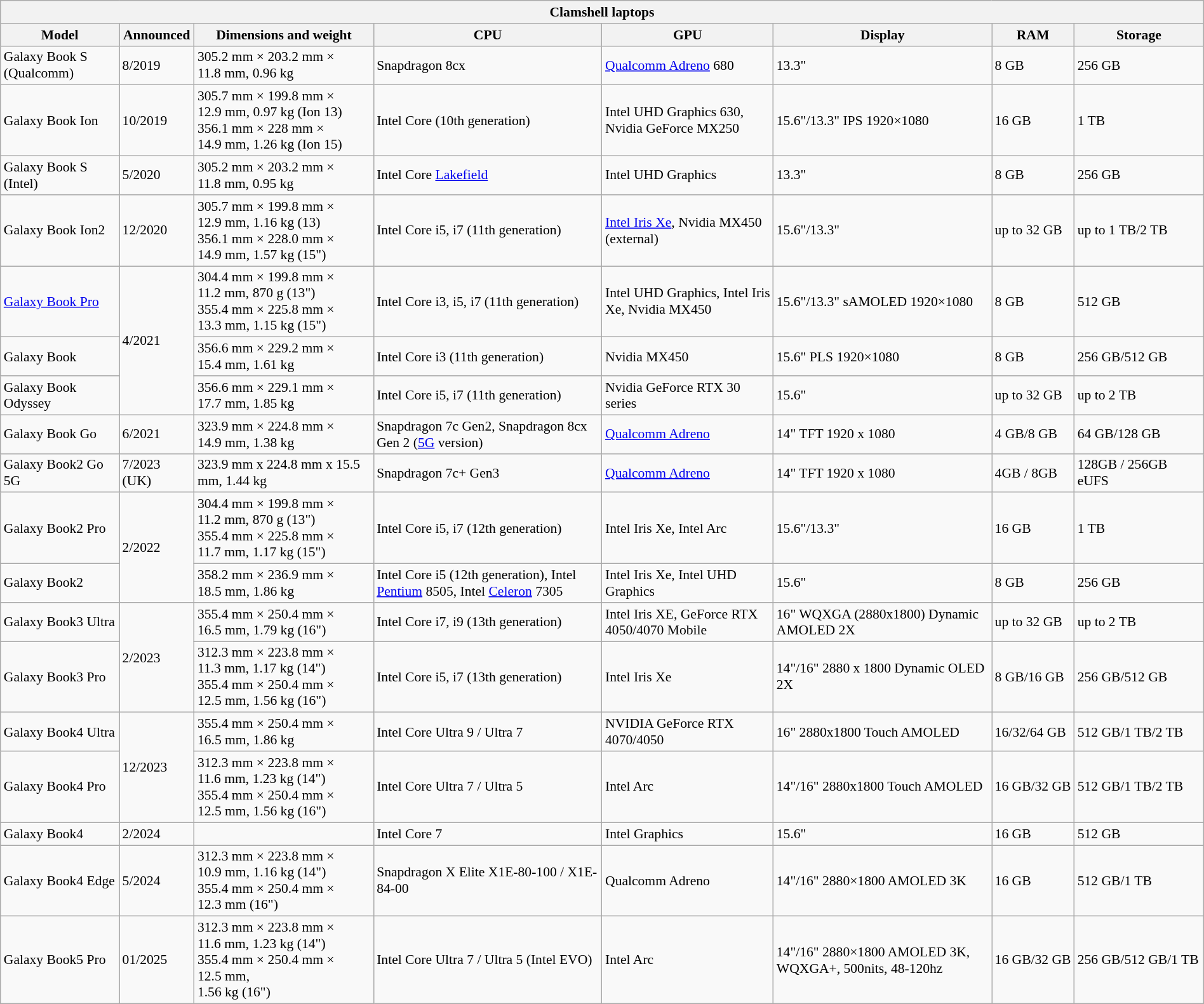<table class="wikitable mw-collapsible" style="font-size: 90%; width: 100%;">
<tr>
<th colspan="8">Clamshell laptops</th>
</tr>
<tr>
<th>Model</th>
<th>Announced</th>
<th>Dimensions and weight</th>
<th>CPU</th>
<th>GPU</th>
<th>Display</th>
<th>RAM</th>
<th>Storage</th>
</tr>
<tr>
<td>Galaxy Book S (Qualcomm)</td>
<td>8/2019</td>
<td>305.2 mm × 203.2 mm × 11.8 mm, 0.96 kg</td>
<td>Snapdragon 8cx</td>
<td><a href='#'>Qualcomm Adreno</a> 680</td>
<td>13.3"</td>
<td>8 GB</td>
<td>256 GB</td>
</tr>
<tr>
<td>Galaxy Book Ion</td>
<td>10/2019</td>
<td>305.7 mm × 199.8 mm × 12.9 mm, 0.97 kg (Ion 13)<br>356.1 mm × 228 mm × 14.9 mm, 1.26 kg (Ion 15)</td>
<td>Intel Core (10th generation)</td>
<td>Intel UHD Graphics 630, Nvidia GeForce MX250</td>
<td>15.6"/13.3" IPS 1920×1080</td>
<td>16 GB</td>
<td>1 TB</td>
</tr>
<tr>
<td>Galaxy Book S (Intel)</td>
<td>5/2020</td>
<td>305.2 mm × 203.2 mm × 11.8 mm, 0.95 kg</td>
<td>Intel Core <a href='#'>Lakefield</a></td>
<td>Intel UHD Graphics</td>
<td>13.3"</td>
<td>8 GB</td>
<td>256 GB</td>
</tr>
<tr>
<td>Galaxy Book Ion2</td>
<td>12/2020</td>
<td>305.7 mm × 199.8 mm × 12.9 mm, 1.16 kg (13)<br>356.1 mm × 228.0 mm × 14.9 mm, 1.57 kg (15")</td>
<td>Intel Core i5, i7 (11th generation)</td>
<td><a href='#'>Intel Iris Xe</a>, Nvidia MX450 (external)</td>
<td>15.6"/13.3"</td>
<td>up to 32 GB</td>
<td>up to 1 TB/2 TB</td>
</tr>
<tr>
<td><a href='#'>Galaxy Book Pro</a></td>
<td rowspan="3">4/2021</td>
<td>304.4 mm × 199.8 mm × 11.2 mm, 870 g (13")<br>355.4 mm × 225.8 mm × 13.3 mm, 1.15 kg (15")</td>
<td>Intel Core i3, i5, i7 (11th generation)</td>
<td>Intel UHD Graphics, Intel Iris Xe, Nvidia MX450</td>
<td>15.6"/13.3" sAMOLED 1920×1080</td>
<td>8 GB</td>
<td>512 GB</td>
</tr>
<tr>
<td>Galaxy Book</td>
<td>356.6 mm × 229.2 mm × 15.4 mm, 1.61 kg</td>
<td>Intel Core i3 (11th generation)</td>
<td>Nvidia MX450</td>
<td>15.6" PLS 1920×1080</td>
<td>8 GB</td>
<td>256 GB/512 GB</td>
</tr>
<tr>
<td>Galaxy Book Odyssey</td>
<td>356.6 mm × 229.1 mm × 17.7 mm, 1.85 kg</td>
<td>Intel Core i5, i7 (11th generation)</td>
<td>Nvidia GeForce RTX 30 series</td>
<td>15.6"</td>
<td>up to 32 GB</td>
<td>up to 2 TB</td>
</tr>
<tr>
<td>Galaxy Book Go</td>
<td>6/2021</td>
<td>323.9 mm × 224.8 mm × 14.9 mm, 1.38 kg</td>
<td>Snapdragon 7c Gen2, Snapdragon 8cx Gen 2 (<a href='#'>5G</a> version)</td>
<td><a href='#'>Qualcomm Adreno</a></td>
<td>14" TFT 1920 x 1080</td>
<td>4 GB/8 GB</td>
<td>64 GB/128 GB</td>
</tr>
<tr>
<td>Galaxy Book2 Go 5G</td>
<td>7/2023 (UK)</td>
<td>323.9 mm x 224.8 mm x 15.5 mm, 1.44 kg</td>
<td>Snapdragon 7c+ Gen3</td>
<td><a href='#'>Qualcomm Adreno</a></td>
<td>14" TFT 1920 x 1080</td>
<td>4GB / 8GB</td>
<td>128GB / 256GB eUFS</td>
</tr>
<tr>
<td>Galaxy Book2 Pro</td>
<td rowspan="2">2/2022</td>
<td>304.4 mm × 199.8 mm × 11.2 mm, 870 g (13")<br>355.4 mm × 225.8 mm × 11.7 mm, 1.17 kg (15")</td>
<td>Intel Core i5, i7 (12th generation)</td>
<td>Intel Iris Xe, Intel Arc</td>
<td>15.6"/13.3"</td>
<td>16 GB</td>
<td>1 TB</td>
</tr>
<tr>
<td>Galaxy Book2</td>
<td>358.2 mm × 236.9 mm × 18.5 mm, 1.86 kg</td>
<td>Intel Core i5 (12th generation), Intel <a href='#'>Pentium</a> 8505, Intel <a href='#'>Celeron</a> 7305</td>
<td>Intel Iris Xe, Intel UHD Graphics</td>
<td>15.6"</td>
<td>8 GB</td>
<td>256 GB</td>
</tr>
<tr>
<td>Galaxy Book3 Ultra</td>
<td rowspan="2">2/2023</td>
<td>355.4 mm × 250.4 mm × 16.5 mm, 1.79 kg (16")</td>
<td>Intel Core i7, i9 (13th generation)</td>
<td>Intel Iris XE, GeForce RTX 4050/4070 Mobile</td>
<td>16" WQXGA (2880x1800) Dynamic AMOLED 2X</td>
<td>up to 32 GB</td>
<td>up to 2 TB</td>
</tr>
<tr>
<td>Galaxy Book3 Pro</td>
<td>312.3 mm × 223.8 mm × 11.3 mm, 1.17 kg (14")<br>355.4 mm × 250.4 mm × 12.5 mm, 1.56 kg (16")</td>
<td>Intel Core i5, i7 (13th generation)</td>
<td>Intel Iris Xe</td>
<td>14"/16" 2880 x 1800 Dynamic OLED 2X</td>
<td>8 GB/16 GB</td>
<td>256 GB/512 GB</td>
</tr>
<tr>
<td>Galaxy Book4 Ultra</td>
<td rowspan="2">12/2023</td>
<td>355.4 mm × 250.4 mm × 16.5 mm, 1.86 kg</td>
<td>Intel Core Ultra 9 / Ultra 7</td>
<td>NVIDIA GeForce RTX 4070/4050</td>
<td>16" 2880x1800 Touch AMOLED</td>
<td>16/32/64 GB</td>
<td>512 GB/1 TB/2 TB</td>
</tr>
<tr>
<td>Galaxy Book4 Pro</td>
<td>312.3 mm × 223.8 mm × 11.6 mm, 1.23 kg (14")<br>355.4 mm × 250.4 mm × 12.5 mm, 1.56 kg (16")</td>
<td>Intel Core Ultra 7 / Ultra 5</td>
<td>Intel Arc</td>
<td>14"/16" 2880x1800 Touch AMOLED</td>
<td>16 GB/32 GB</td>
<td>512 GB/1 TB/2 TB</td>
</tr>
<tr>
<td>Galaxy Book4</td>
<td>2/2024</td>
<td></td>
<td>Intel Core 7</td>
<td>Intel Graphics</td>
<td>15.6"</td>
<td>16 GB</td>
<td>512 GB</td>
</tr>
<tr>
<td>Galaxy Book4 Edge</td>
<td>5/2024</td>
<td>312.3 mm × 223.8 mm × 10.9 mm, 1.16 kg (14")<br>355.4 mm × 250.4 mm × 12.3 mm (16")</td>
<td>Snapdragon X Elite X1E-80-100 / X1E-84-00</td>
<td>Qualcomm Adreno</td>
<td>14"/16" 2880×1800 AMOLED 3K</td>
<td>16 GB</td>
<td>512 GB/1 TB</td>
</tr>
<tr>
<td>Galaxy Book5 Pro</td>
<td>01/2025</td>
<td>312.3 mm × 223.8 mm × 11.6 mm, 1.23 kg (14")<br>355.4 mm × 250.4 mm × 12.5 mm,<br>1.56 kg
(16")</td>
<td>Intel Core Ultra 7 / Ultra 5 (Intel EVO)</td>
<td>Intel Arc</td>
<td>14"/16" 2880×1800 AMOLED 3K, WQXGA+, 500nits, 48-120hz</td>
<td>16 GB/32 GB</td>
<td>256 GB/512 GB/1 TB</td>
</tr>
</table>
